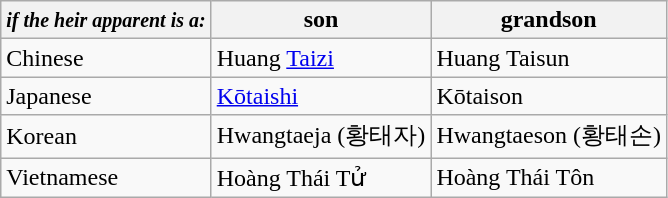<table class="wikitable">
<tr>
<th><small><em>if the heir apparent is a:</em></small></th>
<th>son</th>
<th>grandson</th>
</tr>
<tr>
<td>Chinese</td>
<td>Huang <a href='#'>Taizi</a></td>
<td>Huang Taisun</td>
</tr>
<tr>
<td>Japanese</td>
<td><a href='#'>Kōtaishi</a></td>
<td>Kōtaison</td>
</tr>
<tr>
<td>Korean</td>
<td>Hwangtaeja (황태자)</td>
<td>Hwangtaeson (황태손)</td>
</tr>
<tr>
<td>Vietnamese</td>
<td>Hoàng Thái Tử</td>
<td>Hoàng Thái Tôn</td>
</tr>
</table>
